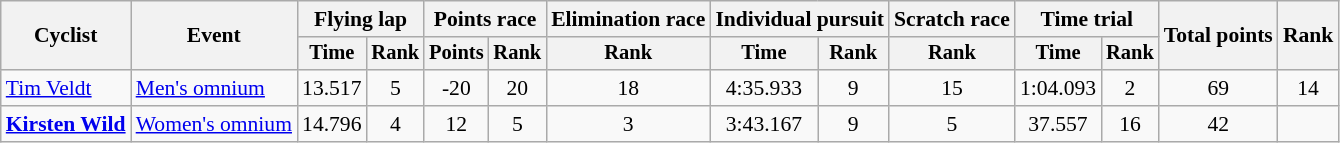<table class="wikitable" style="font-size:90%">
<tr>
<th rowspan=2>Cyclist</th>
<th rowspan=2>Event</th>
<th colspan=2>Flying lap</th>
<th colspan=2>Points race</th>
<th>Elimination race</th>
<th colspan=2>Individual pursuit</th>
<th>Scratch race</th>
<th colspan=2>Time trial</th>
<th rowspan=2>Total points</th>
<th rowspan=2>Rank</th>
</tr>
<tr style="font-size:95%">
<th>Time</th>
<th>Rank</th>
<th>Points</th>
<th>Rank</th>
<th>Rank</th>
<th>Time</th>
<th>Rank</th>
<th>Rank</th>
<th>Time</th>
<th>Rank</th>
</tr>
<tr align=center>
<td align=left><a href='#'>Tim Veldt</a></td>
<td align=left><a href='#'>Men's omnium</a></td>
<td>13.517</td>
<td>5</td>
<td>-20</td>
<td>20</td>
<td>18</td>
<td>4:35.933</td>
<td>9</td>
<td>15</td>
<td>1:04.093</td>
<td>2</td>
<td>69</td>
<td>14</td>
</tr>
<tr align=center>
<td align=left><strong><a href='#'>Kirsten Wild</a></strong></td>
<td align=left><a href='#'>Women's omnium</a></td>
<td>14.796</td>
<td>4</td>
<td>12</td>
<td>5</td>
<td>3</td>
<td>3:43.167</td>
<td>9</td>
<td>5</td>
<td>37.557</td>
<td>16</td>
<td>42</td>
<td></td>
</tr>
</table>
